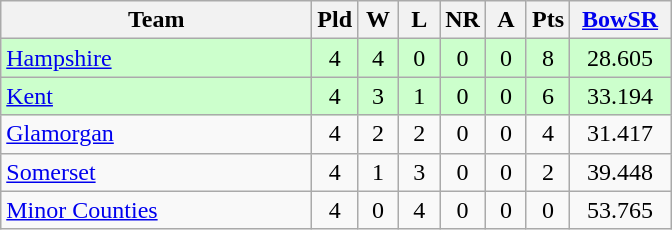<table class="wikitable" style="text-align: center;">
<tr>
<th width=200>Team</th>
<th width=20>Pld</th>
<th width=20>W</th>
<th width=20>L</th>
<th width=20>NR</th>
<th width=20>A</th>
<th width=20>Pts</th>
<th width=60><a href='#'>BowSR</a></th>
</tr>
<tr bgcolor="#ccffcc">
<td align=left><a href='#'>Hampshire</a></td>
<td>4</td>
<td>4</td>
<td>0</td>
<td>0</td>
<td>0</td>
<td>8</td>
<td>28.605</td>
</tr>
<tr bgcolor="#ccffcc">
<td align=left><a href='#'>Kent</a></td>
<td>4</td>
<td>3</td>
<td>1</td>
<td>0</td>
<td>0</td>
<td>6</td>
<td>33.194</td>
</tr>
<tr>
<td align=left><a href='#'>Glamorgan</a></td>
<td>4</td>
<td>2</td>
<td>2</td>
<td>0</td>
<td>0</td>
<td>4</td>
<td>31.417</td>
</tr>
<tr>
<td align=left><a href='#'>Somerset</a></td>
<td>4</td>
<td>1</td>
<td>3</td>
<td>0</td>
<td>0</td>
<td>2</td>
<td>39.448</td>
</tr>
<tr>
<td align=left><a href='#'>Minor Counties</a></td>
<td>4</td>
<td>0</td>
<td>4</td>
<td>0</td>
<td>0</td>
<td>0</td>
<td>53.765</td>
</tr>
</table>
